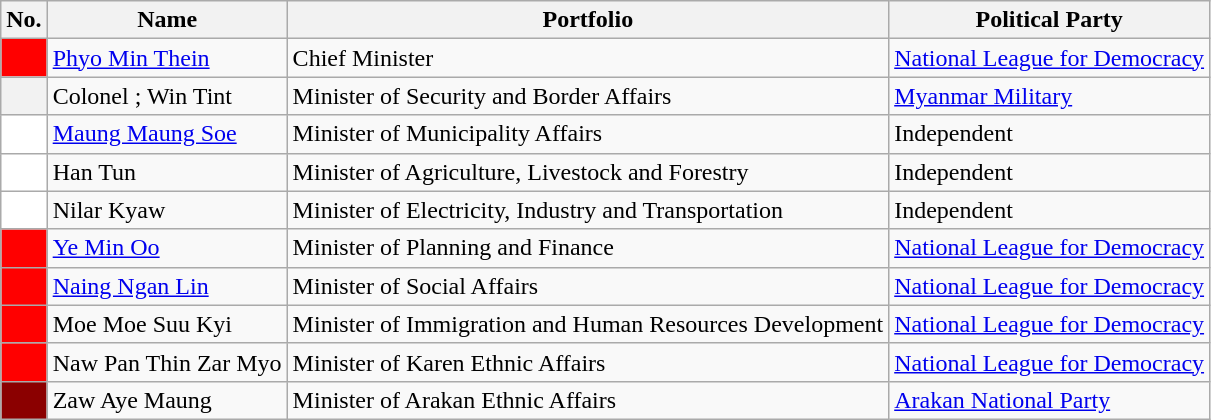<table class="wikitable">
<tr>
<th>No.</th>
<th>Name</th>
<th>Portfolio</th>
<th>Political Party</th>
</tr>
<tr>
<th style="background:Red;"></th>
<td><a href='#'>Phyo Min Thein</a></td>
<td>Chief Minister</td>
<td><a href='#'>National League for Democracy</a></td>
</tr>
<tr>
<th> </th>
<td>Colonel ; Win Tint</td>
<td>Minister of Security and Border Affairs</td>
<td><a href='#'>Myanmar Military</a></td>
</tr>
<tr>
<th style="background:White;"></th>
<td><a href='#'>Maung Maung Soe</a></td>
<td>Minister of Municipality Affairs</td>
<td>Independent</td>
</tr>
<tr>
<th style="background:White;"></th>
<td>Han Tun</td>
<td>Minister of Agriculture, Livestock and Forestry</td>
<td>Independent</td>
</tr>
<tr>
<th style="background:White;"></th>
<td>Nilar Kyaw</td>
<td>Minister of Electricity, Industry and Transportation</td>
<td>Independent</td>
</tr>
<tr>
<th style="background:Red;"></th>
<td><a href='#'>Ye Min Oo</a></td>
<td>Minister of Planning and Finance</td>
<td><a href='#'>National League for Democracy</a></td>
</tr>
<tr>
<th style="background:Red;"></th>
<td><a href='#'>Naing Ngan Lin</a></td>
<td>Minister of Social Affairs</td>
<td><a href='#'>National League for Democracy</a></td>
</tr>
<tr>
<th style="background:Red;"></th>
<td>Moe Moe Suu Kyi</td>
<td>Minister of Immigration and Human Resources Development</td>
<td><a href='#'>National League for Democracy</a></td>
</tr>
<tr>
<th style="background:Red;"></th>
<td>Naw Pan Thin Zar Myo</td>
<td>Minister of Karen Ethnic Affairs</td>
<td><a href='#'>National League for Democracy</a></td>
</tr>
<tr>
<th style="background:DarkRed;"></th>
<td>Zaw Aye Maung</td>
<td>Minister of Arakan Ethnic Affairs</td>
<td><a href='#'>Arakan National Party</a></td>
</tr>
</table>
